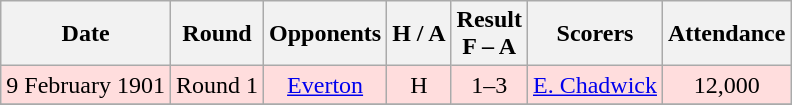<table class="wikitable" style="text-align:center">
<tr>
<th>Date</th>
<th>Round</th>
<th>Opponents</th>
<th>H / A</th>
<th>Result<br>F – A</th>
<th>Scorers</th>
<th>Attendance</th>
</tr>
<tr bgcolor="#ffdddd">
<td>9 February 1901</td>
<td>Round 1</td>
<td><a href='#'>Everton</a></td>
<td>H</td>
<td>1–3</td>
<td><a href='#'>E. Chadwick</a></td>
<td>12,000</td>
</tr>
<tr>
</tr>
</table>
